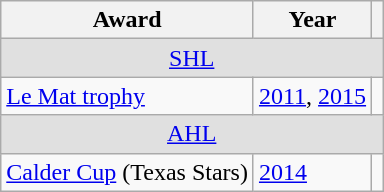<table class="wikitable">
<tr>
<th>Award</th>
<th>Year</th>
<th></th>
</tr>
<tr ALIGN="center" bgcolor="#e0e0e0">
<td colspan="3"><a href='#'>SHL</a></td>
</tr>
<tr>
<td><a href='#'>Le Mat trophy</a></td>
<td><a href='#'>2011</a>, <a href='#'>2015</a></td>
<td></td>
</tr>
<tr ALIGN="center" bgcolor="#e0e0e0">
<td colspan="3"><a href='#'>AHL</a></td>
</tr>
<tr>
<td><a href='#'>Calder Cup</a> (Texas Stars)</td>
<td><a href='#'>2014</a></td>
<td></td>
</tr>
</table>
